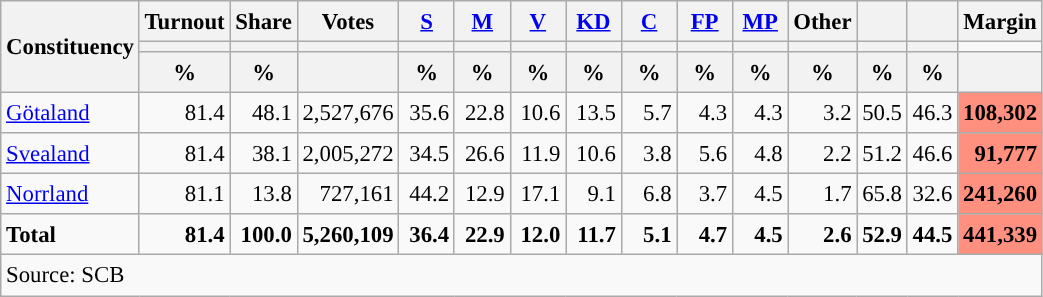<table class="wikitable sortable" style="text-align:right; font-size:95%; line-height:20px;">
<tr>
<th rowspan="3">Constituency</th>
<th>Turnout</th>
<th>Share</th>
<th>Votes</th>
<th width="30px" class="unsortable"><a href='#'>S</a></th>
<th width="30px" class="unsortable"><a href='#'>M</a></th>
<th width="30px" class="unsortable"><a href='#'>V</a></th>
<th width="30px" class="unsortable"><a href='#'>KD</a></th>
<th width="30px" class="unsortable"><a href='#'>C</a></th>
<th width="30px" class="unsortable"><a href='#'>FP</a></th>
<th width="30px" class="unsortable"><a href='#'>MP</a></th>
<th width="30px" class="unsortable">Other</th>
<th></th>
<th></th>
<th>Margin</th>
</tr>
<tr>
<th></th>
<th></th>
<th></th>
<th style="background:"></th>
<th style="background:"></th>
<th style="background:"></th>
<th style="background:"></th>
<th style="background:"></th>
<th style="background:"></th>
<th style="background:"></th>
<th style="background:"></th>
<th style="background:"></th>
<th style="background:"></th>
</tr>
<tr>
<th data-sort-type="number">%</th>
<th data-sort-type="number">%</th>
<th></th>
<th data-sort-type="number">%</th>
<th data-sort-type="number">%</th>
<th data-sort-type="number">%</th>
<th data-sort-type="number">%</th>
<th data-sort-type="number">%</th>
<th data-sort-type="number">%</th>
<th data-sort-type="number">%</th>
<th data-sort-type="number">%</th>
<th data-sort-type="number">%</th>
<th data-sort-type="number">%</th>
<th data-sort-type="number"></th>
</tr>
<tr>
<td align=left><a href='#'>Götaland</a></td>
<td>81.4</td>
<td>48.1</td>
<td>2,527,676</td>
<td>35.6</td>
<td>22.8</td>
<td>10.6</td>
<td>13.5</td>
<td>5.7</td>
<td>4.3</td>
<td>4.3</td>
<td>3.2</td>
<td>50.5</td>
<td>46.3</td>
<td bgcolor=#ff908><strong>108,302</strong></td>
</tr>
<tr>
<td align=left><a href='#'>Svealand</a></td>
<td>81.4</td>
<td>38.1</td>
<td>2,005,272</td>
<td>34.5</td>
<td>26.6</td>
<td>11.9</td>
<td>10.6</td>
<td>3.8</td>
<td>5.6</td>
<td>4.8</td>
<td>2.2</td>
<td>51.2</td>
<td>46.6</td>
<td bgcolor=#ff908><strong>91,777</strong></td>
</tr>
<tr>
<td align=left><a href='#'>Norrland</a></td>
<td>81.1</td>
<td>13.8</td>
<td>727,161</td>
<td>44.2</td>
<td>12.9</td>
<td>17.1</td>
<td>9.1</td>
<td>6.8</td>
<td>3.7</td>
<td>4.5</td>
<td>1.7</td>
<td>65.8</td>
<td>32.6</td>
<td bgcolor=#ff908><strong>241,260</strong></td>
</tr>
<tr>
<td align=left><strong>Total</strong></td>
<td><strong>81.4</strong></td>
<td><strong>100.0</strong></td>
<td><strong>5,260,109</strong></td>
<td><strong>36.4</strong></td>
<td><strong>22.9</strong></td>
<td><strong>12.0</strong></td>
<td><strong>11.7</strong></td>
<td><strong>5.1</strong></td>
<td><strong>4.7</strong></td>
<td><strong>4.5</strong></td>
<td><strong>2.6</strong></td>
<td><strong>52.9</strong></td>
<td><strong>44.5</strong></td>
<td bgcolor=#ff908><strong>441,339</strong></td>
</tr>
<tr>
<td align=left colspan=15>Source: SCB </td>
</tr>
</table>
